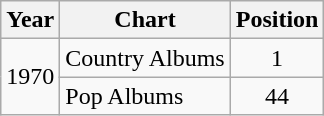<table class="wikitable">
<tr>
<th>Year</th>
<th>Chart</th>
<th>Position</th>
</tr>
<tr>
<td rowspan="2">1970</td>
<td>Country Albums</td>
<td align="center">1</td>
</tr>
<tr>
<td>Pop Albums</td>
<td align="center">44</td>
</tr>
</table>
